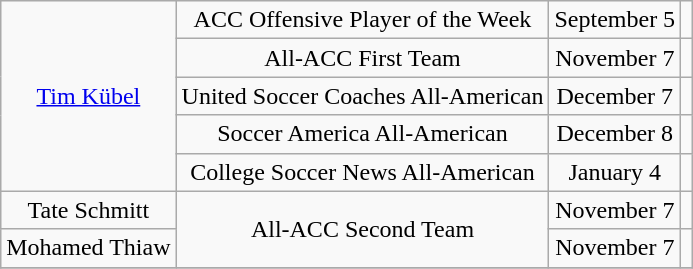<table class="wikitable sortable" style="text-align: center">
<tr>
<td rowspan="5"><a href='#'>Tim Kübel</a></td>
<td>ACC Offensive Player of the Week</td>
<td>September 5</td>
<td></td>
</tr>
<tr>
<td>All-ACC First Team</td>
<td>November 7</td>
<td></td>
</tr>
<tr>
<td>United Soccer Coaches All-American</td>
<td>December 7</td>
<td></td>
</tr>
<tr>
<td>Soccer America All-American</td>
<td>December 8</td>
<td></td>
</tr>
<tr>
<td>College Soccer News All-American</td>
<td>January 4</td>
<td></td>
</tr>
<tr>
<td>Tate Schmitt</td>
<td rowspan="2">All-ACC Second Team</td>
<td>November 7</td>
<td></td>
</tr>
<tr>
<td>Mohamed Thiaw</td>
<td>November 7</td>
<td></td>
</tr>
<tr>
</tr>
</table>
